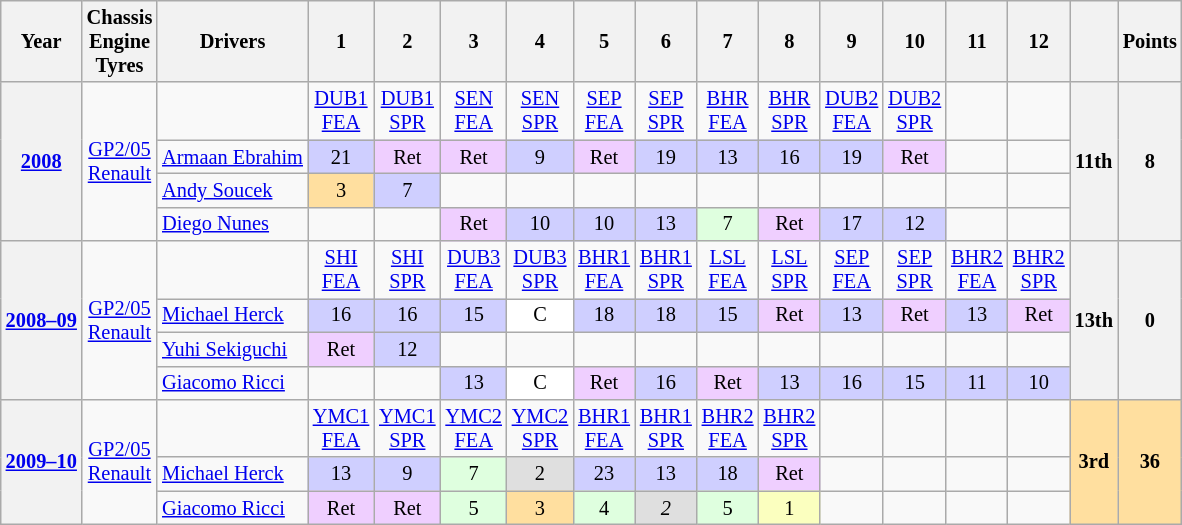<table class="wikitable" style="text-align:center; font-size:85%;">
<tr>
<th>Year</th>
<th>Chassis<br>Engine<br>Tyres</th>
<th>Drivers</th>
<th>1</th>
<th>2</th>
<th>3</th>
<th>4</th>
<th>5</th>
<th>6</th>
<th>7</th>
<th>8</th>
<th>9</th>
<th>10</th>
<th>11</th>
<th>12</th>
<th></th>
<th>Points</th>
</tr>
<tr>
<th rowspan=4><a href='#'>2008</a></th>
<td rowspan=4><a href='#'>GP2/05</a><br><a href='#'>Renault</a><br></td>
<td></td>
<td><a href='#'>DUB1<br>FEA</a></td>
<td><a href='#'>DUB1<br>SPR</a></td>
<td><a href='#'>SEN<br>FEA</a></td>
<td><a href='#'>SEN<br>SPR</a></td>
<td><a href='#'>SEP<br>FEA</a></td>
<td><a href='#'>SEP<br>SPR</a></td>
<td><a href='#'>BHR<br>FEA</a></td>
<td><a href='#'>BHR<br>SPR</a></td>
<td><a href='#'>DUB2<br>FEA</a></td>
<td><a href='#'>DUB2<br>SPR</a></td>
<td></td>
<td></td>
<th rowspan=4>11th</th>
<th rowspan=4>8</th>
</tr>
<tr>
<td align=left> <a href='#'>Armaan Ebrahim</a></td>
<td bgcolor="#CFCFFF">21</td>
<td bgcolor="#EFCFFF">Ret</td>
<td bgcolor="#EFCFFF">Ret</td>
<td bgcolor="#CFCFFF">9</td>
<td bgcolor="#EFCFFF">Ret</td>
<td bgcolor="#CFCFFF">19</td>
<td bgcolor="#CFCFFF">13</td>
<td bgcolor="#CFCFFF">16</td>
<td bgcolor="#CFCFFF">19</td>
<td bgcolor="#EFCFFF">Ret</td>
<td></td>
<td></td>
</tr>
<tr>
<td align=left> <a href='#'>Andy Soucek</a></td>
<td bgcolor="#FFDF9F">3</td>
<td bgcolor="#CFCFFF">7</td>
<td></td>
<td></td>
<td></td>
<td></td>
<td></td>
<td></td>
<td></td>
<td></td>
<td></td>
<td></td>
</tr>
<tr>
<td align=left> <a href='#'>Diego Nunes</a></td>
<td></td>
<td></td>
<td bgcolor="#EFCFFF">Ret</td>
<td bgcolor="#CFCFFF">10</td>
<td bgcolor="#CFCFFF">10</td>
<td bgcolor="#CFCFFF">13</td>
<td bgcolor="#DFFFDF">7</td>
<td bgcolor="#EFCFFF">Ret</td>
<td bgcolor="#CFCFFF">17</td>
<td bgcolor="#CFCFFF">12</td>
<td></td>
<td></td>
</tr>
<tr>
<th rowspan=4><a href='#'>2008–09</a></th>
<td rowspan=4><a href='#'>GP2/05</a><br><a href='#'>Renault</a><br></td>
<td></td>
<td><a href='#'>SHI<br>FEA</a></td>
<td><a href='#'>SHI<br>SPR</a></td>
<td><a href='#'>DUB3<br>FEA</a></td>
<td><a href='#'>DUB3<br>SPR</a></td>
<td><a href='#'>BHR1<br>FEA</a></td>
<td><a href='#'>BHR1<br>SPR</a></td>
<td><a href='#'>LSL<br>FEA</a></td>
<td><a href='#'>LSL<br>SPR</a></td>
<td><a href='#'>SEP<br>FEA</a></td>
<td><a href='#'>SEP<br>SPR</a></td>
<td><a href='#'>BHR2<br>FEA</a></td>
<td><a href='#'>BHR2<br>SPR</a></td>
<th rowspan=4>13th</th>
<th rowspan=4>0</th>
</tr>
<tr>
<td align=left> <a href='#'>Michael Herck</a></td>
<td bgcolor="#CFCFFF">16</td>
<td bgcolor="#CFCFFF">16</td>
<td bgcolor="#CFCFFF">15</td>
<td style="background:#FFFFFF;">C</td>
<td bgcolor="#CFCFFF">18</td>
<td bgcolor="#CFCFFF">18</td>
<td bgcolor="#CFCFFF">15</td>
<td bgcolor="#EFCFFF">Ret</td>
<td bgcolor="#CFCFFF">13</td>
<td bgcolor="#EFCFFF">Ret</td>
<td bgcolor="#CFCFFF">13</td>
<td bgcolor="#EFCFFF">Ret</td>
</tr>
<tr>
<td align=left> <a href='#'>Yuhi Sekiguchi</a></td>
<td bgcolor="#EFCFFF">Ret</td>
<td bgcolor="#CFCFFF">12</td>
<td></td>
<td></td>
<td></td>
<td></td>
<td></td>
<td></td>
<td></td>
<td></td>
<td></td>
<td></td>
</tr>
<tr>
<td align=left> <a href='#'>Giacomo Ricci</a></td>
<td></td>
<td></td>
<td bgcolor="#CFCFFF">13</td>
<td style="background:#FFFFFF;">C</td>
<td bgcolor="#EFCFFF">Ret</td>
<td bgcolor="#CFCFFF">16</td>
<td bgcolor="#EFCFFF">Ret</td>
<td bgcolor="#CFCFFF">13</td>
<td bgcolor="#CFCFFF">16</td>
<td bgcolor="#CFCFFF">15</td>
<td bgcolor="#CFCFFF">11</td>
<td bgcolor="#CFCFFF">10</td>
</tr>
<tr>
<th rowspan=3><a href='#'>2009–10</a></th>
<td rowspan=3><a href='#'>GP2/05</a><br><a href='#'>Renault</a><br></td>
<td></td>
<td><a href='#'>YMC1<br>FEA</a></td>
<td><a href='#'>YMC1<br>SPR</a></td>
<td><a href='#'>YMC2<br>FEA</a></td>
<td><a href='#'>YMC2<br>SPR</a></td>
<td><a href='#'>BHR1<br>FEA</a></td>
<td><a href='#'>BHR1<br>SPR</a></td>
<td><a href='#'>BHR2<br>FEA</a></td>
<td><a href='#'>BHR2<br>SPR</a></td>
<td></td>
<td></td>
<td></td>
<td></td>
<td rowspan=3 bgcolor="#FFDF9F"><strong>3rd</strong></td>
<td rowspan=3 bgcolor="#FFDF9F"><strong>36</strong></td>
</tr>
<tr>
<td align=left> <a href='#'>Michael Herck</a></td>
<td bgcolor="#CFCFFF">13</td>
<td bgcolor="#CFCFFF">9</td>
<td bgcolor="#DFFFDF">7</td>
<td bgcolor="#DFDFDF">2</td>
<td bgcolor="#CFCFFF">23</td>
<td bgcolor="#CFCFFF">13</td>
<td bgcolor="#CFCFFF">18</td>
<td bgcolor="#EFCFFF">Ret</td>
<td></td>
<td></td>
<td></td>
<td></td>
</tr>
<tr>
<td align=left> <a href='#'>Giacomo Ricci</a></td>
<td bgcolor="#EFCFFF">Ret</td>
<td bgcolor="#EFCFFF">Ret</td>
<td bgcolor="#DFFFDF">5</td>
<td bgcolor="#FFDF9F">3</td>
<td bgcolor="#DFFFDF">4</td>
<td bgcolor="#DFDFDF"><em>2</em></td>
<td bgcolor="#DFFFDF">5</td>
<td bgcolor="#FBFFBF">1</td>
<td></td>
<td></td>
<td></td>
<td></td>
</tr>
</table>
